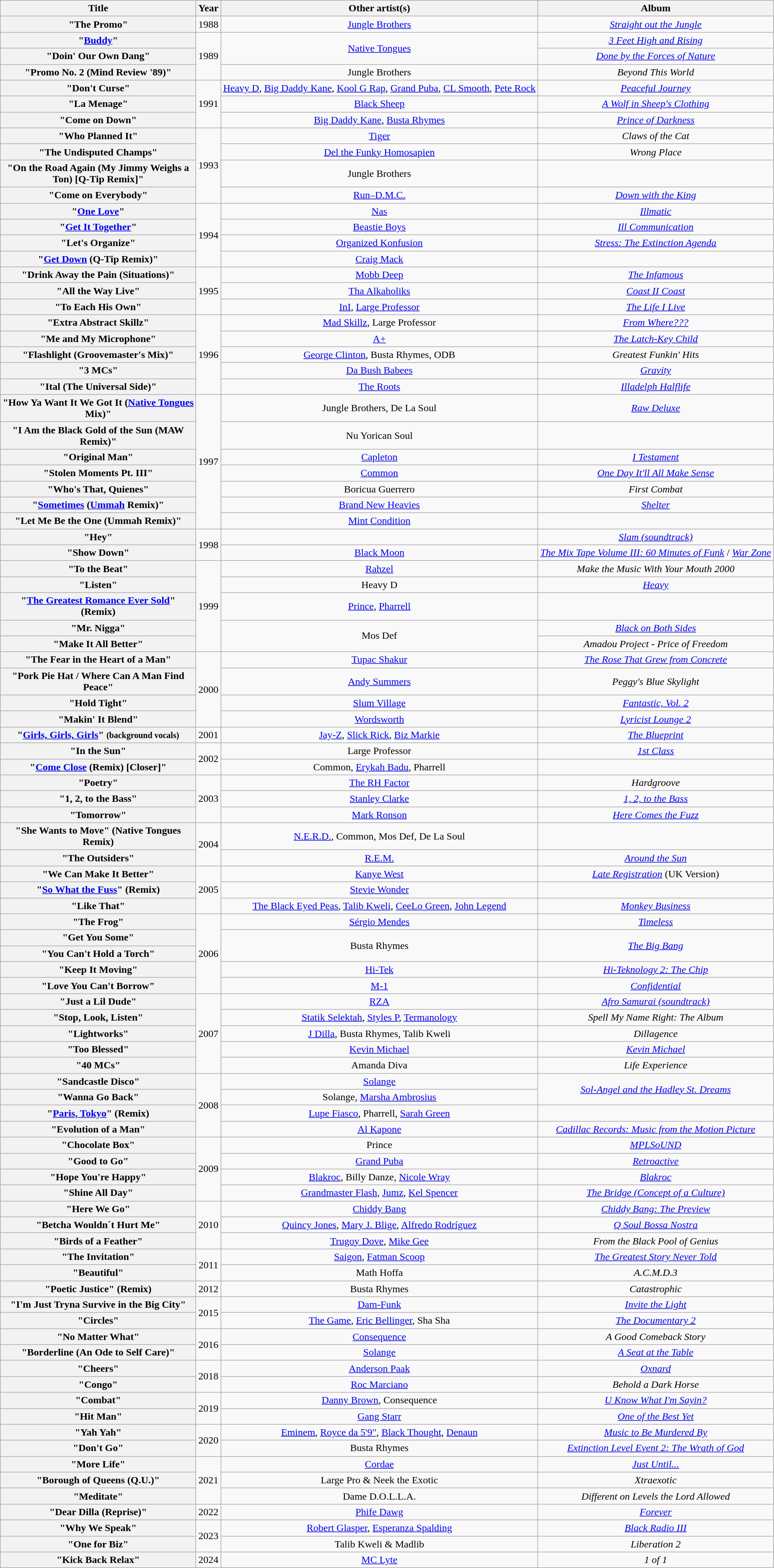<table class="wikitable plainrowheaders" style="text-align:center;" border="1">
<tr>
<th scope="col" style="width:19em;">Title</th>
<th scope="col">Year</th>
<th scope="col">Other artist(s)</th>
<th scope="col">Album</th>
</tr>
<tr>
<th scope="row">"The Promo"</th>
<td>1988</td>
<td><a href='#'>Jungle Brothers</a></td>
<td><em><a href='#'>Straight out the Jungle</a></em></td>
</tr>
<tr>
<th scope="row">"<a href='#'>Buddy</a>"</th>
<td rowspan="3">1989</td>
<td rowspan="2"><a href='#'>Native Tongues</a></td>
<td><em><a href='#'>3 Feet High and Rising</a></em></td>
</tr>
<tr>
<th scope="row">"Doin' Our Own Dang"</th>
<td><em><a href='#'>Done by the Forces of Nature</a></em></td>
</tr>
<tr>
<th scope="row">"Promo No. 2 (Mind Review '89)"</th>
<td>Jungle Brothers</td>
<td><em>Beyond This World</em></td>
</tr>
<tr>
<th scope="row">"Don't Curse"</th>
<td rowspan="3">1991</td>
<td><a href='#'>Heavy D</a>, <a href='#'>Big Daddy Kane</a>, <a href='#'>Kool G Rap</a>, <a href='#'>Grand Puba</a>, <a href='#'>CL Smooth</a>, <a href='#'>Pete Rock</a></td>
<td><em><a href='#'>Peaceful Journey</a></em></td>
</tr>
<tr>
<th scope="row">"La Menage"</th>
<td><a href='#'>Black Sheep</a></td>
<td><em><a href='#'>A Wolf in Sheep's Clothing</a></em></td>
</tr>
<tr>
<th scope="row">"Come on Down"</th>
<td><a href='#'>Big Daddy Kane</a>, <a href='#'>Busta Rhymes</a></td>
<td><em><a href='#'>Prince of Darkness</a></em></td>
</tr>
<tr>
<th scope="row">"Who Planned It"</th>
<td rowspan="4">1993</td>
<td><a href='#'>Tiger</a></td>
<td><em>Claws of the Cat</em></td>
</tr>
<tr>
<th scope="row">"The Undisputed Champs"</th>
<td><a href='#'>Del the Funky Homosapien</a></td>
<td><em>Wrong Place</em></td>
</tr>
<tr>
<th scope="row">"On the Road Again (My Jimmy Weighs a Ton) [Q-Tip Remix]"</th>
<td>Jungle Brothers</td>
<td></td>
</tr>
<tr>
<th scope="row">"Come on Everybody"</th>
<td><a href='#'>Run–D.M.C.</a></td>
<td><em><a href='#'>Down with the King</a></em></td>
</tr>
<tr>
<th scope="row">"<a href='#'>One Love</a>"</th>
<td rowspan="4">1994</td>
<td><a href='#'>Nas</a></td>
<td><em><a href='#'>Illmatic</a></em></td>
</tr>
<tr>
<th scope="row">"<a href='#'>Get It Together</a>"</th>
<td><a href='#'>Beastie Boys</a></td>
<td><em><a href='#'>Ill Communication</a></em></td>
</tr>
<tr>
<th scope="row">"Let's Organize"</th>
<td><a href='#'>Organized Konfusion</a></td>
<td><em><a href='#'>Stress: The Extinction Agenda</a></em></td>
</tr>
<tr>
<th scope="row">"<a href='#'>Get Down</a> (Q-Tip Remix)"</th>
<td><a href='#'>Craig Mack</a></td>
<td></td>
</tr>
<tr>
<th scope="row">"Drink Away the Pain (Situations)"</th>
<td rowspan="3">1995</td>
<td><a href='#'>Mobb Deep</a></td>
<td><em><a href='#'>The Infamous</a></em></td>
</tr>
<tr>
<th scope="row">"All the Way Live"</th>
<td><a href='#'>Tha Alkaholiks</a></td>
<td><em><a href='#'>Coast II Coast</a></em></td>
</tr>
<tr>
<th scope="row">"To Each His Own"</th>
<td><a href='#'>InI</a>, <a href='#'>Large Professor</a></td>
<td><em><a href='#'>The Life I Live</a></em></td>
</tr>
<tr>
<th scope="row">"Extra Abstract Skillz"</th>
<td rowspan="5">1996</td>
<td><a href='#'>Mad Skillz</a>, Large Professor</td>
<td><em><a href='#'>From Where???</a></em></td>
</tr>
<tr>
<th scope="row">"Me and My Microphone"</th>
<td><a href='#'>A+</a></td>
<td><em><a href='#'>The Latch-Key Child</a></em></td>
</tr>
<tr>
<th>"Flashlight (Groovemaster's Mix)"</th>
<td><a href='#'>George Clinton</a>, Busta Rhymes, ODB</td>
<td><em>Greatest Funkin' Hits</em></td>
</tr>
<tr>
<th scope="row">"3 MCs"</th>
<td><a href='#'>Da Bush Babees</a></td>
<td><em><a href='#'>Gravity</a></em></td>
</tr>
<tr>
<th scope="row">"Ital (The Universal Side)"</th>
<td><a href='#'>The Roots</a></td>
<td><em><a href='#'>Illadelph Halflife</a></em></td>
</tr>
<tr>
<th scope="row">"How Ya Want It We Got It (<a href='#'>Native Tongues</a> Mix)"</th>
<td rowspan="7">1997</td>
<td>Jungle Brothers, De La Soul</td>
<td><em><a href='#'>Raw Deluxe</a></em></td>
</tr>
<tr>
<th scope="row">"I Am the Black Gold of the Sun (MAW Remix)"</th>
<td>Nu Yorican Soul</td>
<td></td>
</tr>
<tr>
<th scope="row">"Original Man"</th>
<td><a href='#'>Capleton</a></td>
<td><em><a href='#'>I Testament</a></em></td>
</tr>
<tr>
<th scope="row">"Stolen Moments Pt. III"</th>
<td><a href='#'>Common</a></td>
<td><em><a href='#'>One Day It'll All Make Sense</a></em></td>
</tr>
<tr>
<th scope="row">"Who's That, Quienes"</th>
<td>Boricua Guerrero</td>
<td><em>First Combat</em></td>
</tr>
<tr>
<th scope="row">"<a href='#'>Sometimes</a> (<a href='#'>Ummah</a> Remix)"</th>
<td><a href='#'>Brand New Heavies</a></td>
<td><em><a href='#'>Shelter</a></em></td>
</tr>
<tr>
<th>"Let Me Be the One (Ummah Remix)"</th>
<td><a href='#'>Mint Condition</a></td>
<td></td>
</tr>
<tr>
<th scope="row">"Hey"</th>
<td rowspan="2">1998</td>
<td></td>
<td><em><a href='#'>Slam (soundtrack)</a></em></td>
</tr>
<tr>
<th scope="row">"Show Down"</th>
<td><a href='#'>Black Moon</a></td>
<td><em><a href='#'>The Mix Tape Volume III: 60 Minutes of Funk</a></em> / <em><a href='#'>War Zone</a></em></td>
</tr>
<tr>
<th scope="row">"To the Beat"</th>
<td rowspan="5">1999</td>
<td><a href='#'>Rahzel</a></td>
<td><em>Make the Music With Your Mouth 2000</em></td>
</tr>
<tr>
<th scope="row">"Listen"</th>
<td>Heavy D</td>
<td><em><a href='#'>Heavy</a></em></td>
</tr>
<tr>
<th scope="row">"<a href='#'>The Greatest Romance Ever Sold</a>" (Remix)</th>
<td><a href='#'>Prince</a>, <a href='#'>Pharrell</a></td>
<td></td>
</tr>
<tr>
<th scope="row">"Mr. Nigga"</th>
<td rowspan="2">Mos Def</td>
<td><em><a href='#'>Black on Both Sides</a></em></td>
</tr>
<tr>
<th scope="row">"Make It All Better"</th>
<td><em>Amadou Project - Price of Freedom</em></td>
</tr>
<tr>
<th scope="row">"The Fear in the Heart of a Man"</th>
<td rowspan="4">2000</td>
<td><a href='#'>Tupac Shakur</a></td>
<td><em><a href='#'>The Rose That Grew from Concrete</a></em></td>
</tr>
<tr>
<th>"Pork Pie Hat / Where Can A Man Find Peace"</th>
<td><a href='#'>Andy Summers</a></td>
<td><em>Peggy's Blue Skylight</em></td>
</tr>
<tr>
<th scope="row">"Hold Tight"</th>
<td><a href='#'>Slum Village</a></td>
<td><em><a href='#'>Fantastic, Vol. 2</a></em></td>
</tr>
<tr>
<th scope="row">"Makin' It Blend"</th>
<td><a href='#'>Wordsworth</a></td>
<td><em><a href='#'>Lyricist Lounge 2</a></em></td>
</tr>
<tr>
<th scope="row">"<a href='#'>Girls, Girls, Girls</a>" <small>(background vocals)</small></th>
<td>2001</td>
<td><a href='#'>Jay-Z</a>, <a href='#'>Slick Rick</a>, <a href='#'>Biz Markie</a></td>
<td><em><a href='#'>The Blueprint</a></em></td>
</tr>
<tr>
<th scope="row">"In the Sun"</th>
<td rowspan="2">2002</td>
<td>Large Professor</td>
<td><em><a href='#'>1st Class</a></em></td>
</tr>
<tr>
<th scope="row">"<a href='#'>Come Close</a> (Remix) [Closer]"</th>
<td>Common, <a href='#'>Erykah Badu</a>, Pharrell</td>
<td></td>
</tr>
<tr>
<th scope="row">"Poetry"</th>
<td rowspan="3">2003</td>
<td><a href='#'>The RH Factor</a></td>
<td><em>Hardgroove</em></td>
</tr>
<tr>
<th scope="row">"1, 2, to the Bass"</th>
<td><a href='#'>Stanley Clarke</a></td>
<td><em><a href='#'>1, 2, to the Bass</a></em></td>
</tr>
<tr>
<th scope="row">"Tomorrow"</th>
<td><a href='#'>Mark Ronson</a></td>
<td><em><a href='#'>Here Comes the Fuzz</a></em></td>
</tr>
<tr>
<th scope="row">"She Wants to Move" (Native Tongues Remix)</th>
<td rowspan="2">2004</td>
<td><a href='#'>N.E.R.D.</a>, Common, Mos Def, De La Soul</td>
<td></td>
</tr>
<tr>
<th scope="row">"The Outsiders"</th>
<td><a href='#'>R.E.M.</a></td>
<td><em><a href='#'>Around the Sun</a></em></td>
</tr>
<tr>
<th scope="row">"We Can Make It Better"</th>
<td rowspan="3">2005</td>
<td><a href='#'>Kanye West</a></td>
<td><em><a href='#'>Late Registration</a></em> (UK Version)</td>
</tr>
<tr>
<th scope="row">"<a href='#'>So What the Fuss</a>" (Remix)</th>
<td><a href='#'>Stevie Wonder</a></td>
<td></td>
</tr>
<tr>
<th scope="row">"Like That"</th>
<td><a href='#'>The Black Eyed Peas</a>, <a href='#'>Talib Kweli</a>, <a href='#'>CeeLo Green</a>, <a href='#'>John Legend</a></td>
<td><em><a href='#'>Monkey Business</a></em></td>
</tr>
<tr>
<th scope="row">"The Frog"</th>
<td rowspan="5">2006</td>
<td><a href='#'>Sérgio Mendes</a></td>
<td><em><a href='#'>Timeless</a></em></td>
</tr>
<tr>
<th scope="row">"Get You Some"</th>
<td rowspan="2">Busta Rhymes</td>
<td rowspan="2"><em><a href='#'>The Big Bang</a></em></td>
</tr>
<tr>
<th scope="row">"You Can't Hold a Torch"</th>
</tr>
<tr>
<th scope="row">"Keep It Moving"</th>
<td><a href='#'>Hi-Tek</a></td>
<td><em><a href='#'>Hi-Teknology 2: The Chip</a></em></td>
</tr>
<tr>
<th scope="row">"Love You Can't Borrow"</th>
<td><a href='#'>M-1</a></td>
<td><em><a href='#'>Confidential</a></em></td>
</tr>
<tr>
<th scope="row">"Just a Lil Dude"</th>
<td rowspan="5">2007</td>
<td><a href='#'>RZA</a></td>
<td><em><a href='#'>Afro Samurai (soundtrack)</a></em></td>
</tr>
<tr>
<th scope="row">"Stop, Look, Listen"</th>
<td><a href='#'>Statik Selektah</a>, <a href='#'>Styles P</a>, <a href='#'>Termanology</a></td>
<td><em>Spell My Name Right: The Album</em></td>
</tr>
<tr>
<th scope="row">"Lightworks"</th>
<td><a href='#'>J Dilla</a>, Busta Rhymes, Talib Kweli</td>
<td><em>Dillagence</em></td>
</tr>
<tr>
<th scope="row">"Too Blessed"</th>
<td><a href='#'>Kevin Michael</a></td>
<td><em><a href='#'>Kevin Michael</a></em></td>
</tr>
<tr>
<th scope="row">"40 MCs"</th>
<td>Amanda Diva</td>
<td><em>Life Experience</em></td>
</tr>
<tr>
<th scope="row">"Sandcastle Disco"</th>
<td rowspan="4">2008</td>
<td><a href='#'>Solange</a></td>
<td rowspan="2"><em><a href='#'>Sol-Angel and the Hadley St. Dreams</a></em></td>
</tr>
<tr>
<th scope="row">"Wanna Go Back"</th>
<td>Solange, <a href='#'>Marsha Ambrosius</a></td>
</tr>
<tr>
<th scope="row">"<a href='#'>Paris, Tokyo</a>" (Remix)</th>
<td><a href='#'>Lupe Fiasco</a>, Pharrell, <a href='#'>Sarah Green</a></td>
<td></td>
</tr>
<tr>
<th scope="row">"Evolution of a Man"</th>
<td><a href='#'>Al Kapone</a></td>
<td><em><a href='#'>Cadillac Records: Music from the Motion Picture</a></em></td>
</tr>
<tr>
<th scope="row">"Chocolate Box"</th>
<td rowspan="4">2009</td>
<td>Prince</td>
<td><em><a href='#'>MPLSoUND</a></em></td>
</tr>
<tr>
<th scope="row">"Good to Go"</th>
<td><a href='#'>Grand Puba</a></td>
<td><em><a href='#'>Retroactive</a></em></td>
</tr>
<tr>
<th scope="row">"Hope You're Happy"</th>
<td><a href='#'>Blakroc</a>, Billy Danze, <a href='#'>Nicole Wray</a></td>
<td><em><a href='#'>Blakroc</a></em></td>
</tr>
<tr>
<th scope="row">"Shine All Day"</th>
<td><a href='#'>Grandmaster Flash</a>, <a href='#'>Jumz</a>, <a href='#'>Kel Spencer</a></td>
<td><em><a href='#'>The Bridge (Concept of a Culture)</a></em></td>
</tr>
<tr>
<th scope="row">"Here We Go"</th>
<td rowspan="3">2010</td>
<td><a href='#'>Chiddy Bang</a></td>
<td><em><a href='#'>Chiddy Bang: The Preview</a></em></td>
</tr>
<tr>
<th scope="row">"Betcha Wouldn´t Hurt Me"</th>
<td><a href='#'>Quincy Jones</a>, <a href='#'>Mary J. Blige</a>, <a href='#'>Alfredo Rodríguez</a></td>
<td><em><a href='#'>Q Soul Bossa Nostra</a></em></td>
</tr>
<tr>
<th scope="row">"Birds of a Feather"</th>
<td><a href='#'>Trugoy Dove</a>, <a href='#'>Mike Gee</a></td>
<td><em>From the Black Pool of Genius</em></td>
</tr>
<tr>
<th scope="row">"The Invitation"</th>
<td rowspan="2">2011</td>
<td><a href='#'>Saigon</a>, <a href='#'>Fatman Scoop</a></td>
<td><em><a href='#'>The Greatest Story Never Told</a></em></td>
</tr>
<tr>
<th scope="row">"Beautiful"</th>
<td>Math Hoffa</td>
<td><em>A.C.M.D.3</em></td>
</tr>
<tr>
<th scope="row">"Poetic Justice" (Remix)</th>
<td rowspan="1">2012</td>
<td>Busta Rhymes</td>
<td><em>Catastrophic</em></td>
</tr>
<tr>
<th>"I'm Just Tryna Survive in the Big City"</th>
<td rowspan="2">2015</td>
<td><a href='#'>Dam-Funk</a></td>
<td><a href='#'><em>Invite the Light</em></a></td>
</tr>
<tr>
<th scope="row">"Circles"</th>
<td><a href='#'>The Game</a>, <a href='#'>Eric Bellinger</a>, Sha Sha</td>
<td><em><a href='#'>The Documentary 2</a></em></td>
</tr>
<tr>
<th scope="row">"No Matter What"</th>
<td rowspan="2">2016</td>
<td><a href='#'>Consequence</a></td>
<td><em>A Good Comeback Story</em></td>
</tr>
<tr>
<th scope="row">"Borderline (An Ode to Self Care)"</th>
<td><a href='#'>Solange</a></td>
<td><em><a href='#'>A Seat at the Table</a></em></td>
</tr>
<tr>
<th scope="row">"Cheers"</th>
<td rowspan="2">2018</td>
<td><a href='#'>Anderson Paak</a></td>
<td><em><a href='#'>Oxnard</a></em></td>
</tr>
<tr>
<th scope="row">"Congo"</th>
<td><a href='#'>Roc Marciano</a></td>
<td><em>Behold a Dark Horse</em></td>
</tr>
<tr>
<th scope="row">"Combat"</th>
<td rowspan="2">2019</td>
<td><a href='#'>Danny Brown</a>, Consequence</td>
<td><em><a href='#'>U Know What I'm Sayin?</a></em></td>
</tr>
<tr>
<th scope="row">"Hit Man"</th>
<td><a href='#'>Gang Starr</a></td>
<td><em><a href='#'>One of the Best Yet</a></em></td>
</tr>
<tr>
<th scope="row">"Yah Yah"</th>
<td rowspan="2">2020</td>
<td><a href='#'>Eminem</a>, <a href='#'>Royce da 5'9"</a>, <a href='#'>Black Thought</a>, <a href='#'>Denaun</a></td>
<td><em><a href='#'>Music to Be Murdered By</a></em></td>
</tr>
<tr>
<th scope="row">"Don't Go"</th>
<td>Busta Rhymes</td>
<td><em><a href='#'>Extinction Level Event 2: The Wrath of God</a></em></td>
</tr>
<tr>
<th scope="row">"More Life"</th>
<td rowspan="3">2021</td>
<td><a href='#'>Cordae</a></td>
<td><em><a href='#'>Just Until...</a></em></td>
</tr>
<tr>
<th>"Borough of Queens (Q.U.)"</th>
<td>Large Pro & Neek the Exotic</td>
<td><em>Xtraexotic</em></td>
</tr>
<tr>
<th>"Meditate"</th>
<td>Dame D.O.L.L.A.</td>
<td><em>Different on Levels the Lord Allowed</em></td>
</tr>
<tr>
<th scope="row">"Dear Dilla (Reprise)"</th>
<td rowspan="1">2022</td>
<td><a href='#'>Phife Dawg</a></td>
<td><em><a href='#'>Forever</a></em></td>
</tr>
<tr>
<th scope="row">"Why We Speak"</th>
<td rowspan="2">2023</td>
<td><a href='#'>Robert Glasper</a>, <a href='#'>Esperanza Spalding</a></td>
<td><em><a href='#'>Black Radio III</a></em></td>
</tr>
<tr>
<th>"One for Biz"</th>
<td>Talib Kweli & Madlib</td>
<td><em>Liberation 2</em></td>
</tr>
<tr>
<th>"Kick Back Relax"</th>
<td>2024</td>
<td><a href='#'>MC Lyte</a></td>
<td><em>1 of 1</em></td>
</tr>
</table>
